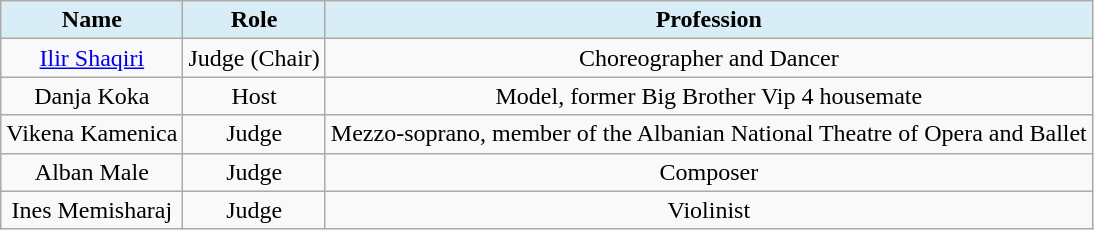<table class="wikitable" style="background:#f9f9f9; border:1px solid #ccc; text-align:center;">
<tr>
<th style="background:#d9edf7;">Name</th>
<th style="background:#d9edf7;">Role</th>
<th style="background:#d9edf7;">Profession</th>
</tr>
<tr>
<td><a href='#'>Ilir Shaqiri</a></td>
<td>Judge (Chair)</td>
<td>Choreographer and Dancer</td>
</tr>
<tr>
<td>Danja Koka</td>
<td>Host</td>
<td>Model, former Big Brother Vip 4 housemate</td>
</tr>
<tr>
<td>Vikena Kamenica</td>
<td>Judge</td>
<td>Mezzo-soprano, member of the Albanian National Theatre of Opera and Ballet</td>
</tr>
<tr>
<td>Alban Male</td>
<td>Judge</td>
<td>Composer</td>
</tr>
<tr>
<td>Ines Memisharaj</td>
<td>Judge</td>
<td>Violinist</td>
</tr>
</table>
